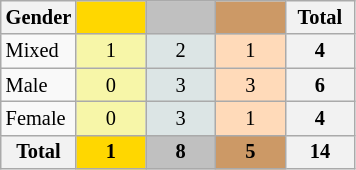<table class="wikitable sortable collapsible" style="font-size:85%; text-align:center;">
<tr>
<th>Gender</th>
<th width=40 style="background-color:gold;"></th>
<th width=40 style="background-color:silver;"></th>
<th width=40 style="background-color:#c96;"></th>
<th width=40>Total</th>
</tr>
<tr>
<td align=left>Mixed</td>
<td style="background:#F7F6A8;">1</td>
<td style="background:#DCE5E5;">2</td>
<td style="background:#FFDAB9;">1</td>
<th>4</th>
</tr>
<tr>
<td align=left>Male</td>
<td style="background:#F7F6A8;">0</td>
<td style="background:#DCE5E5;">3</td>
<td style="background:#FFDAB9;">3</td>
<th>6</th>
</tr>
<tr>
<td align=left>Female</td>
<td style="background:#F7F6A8;">0</td>
<td style="background:#DCE5E5;">3</td>
<td style="background:#FFDAB9;">1</td>
<th>4</th>
</tr>
<tr>
<th>Total</th>
<th style="background:gold">1</th>
<th style="background:silver">8</th>
<th style="background:#c96">5</th>
<th>14</th>
</tr>
</table>
